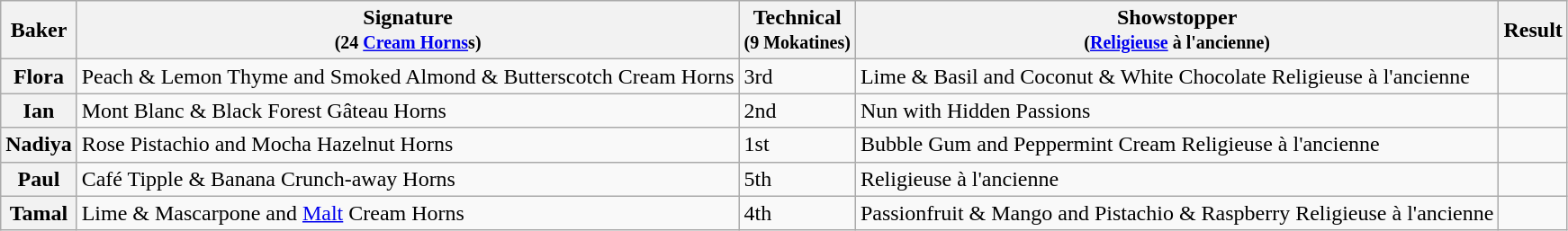<table class="wikitable sortable col3center sticky-header">
<tr>
<th scope="col">Baker</th>
<th scope="col" class="unsortable">Signature<br><small>(24 <a href='#'>Cream Horns</a>s)</small></th>
<th scope="col">Technical<br><small>(9 Mokatines)</small></th>
<th scope="col" class="unsortable">Showstopper<br><small>(<a href='#'>Religieuse</a> à l'ancienne)</small></th>
<th scope="col">Result</th>
</tr>
<tr>
<th scope="row">Flora</th>
<td>Peach & Lemon Thyme and Smoked Almond & Butterscotch Cream Horns</td>
<td>3rd</td>
<td>Lime & Basil and Coconut & White Chocolate Religieuse à l'ancienne</td>
<td></td>
</tr>
<tr>
<th scope="row">Ian</th>
<td>Mont Blanc & Black Forest Gâteau Horns</td>
<td>2nd</td>
<td>Nun with Hidden Passions</td>
<td></td>
</tr>
<tr>
<th scope="row">Nadiya</th>
<td>Rose Pistachio and Mocha Hazelnut Horns</td>
<td>1st</td>
<td>Bubble Gum and Peppermint Cream Religieuse à l'ancienne</td>
<td></td>
</tr>
<tr>
<th scope="row">Paul</th>
<td>Café Tipple & Banana Crunch-away Horns</td>
<td>5th</td>
<td>Religieuse à l'ancienne</td>
<td></td>
</tr>
<tr>
<th scope="row">Tamal</th>
<td>Lime & Mascarpone and <a href='#'>Malt</a> Cream Horns</td>
<td>4th</td>
<td>Passionfruit & Mango and Pistachio & Raspberry Religieuse à l'ancienne</td>
<td></td>
</tr>
</table>
